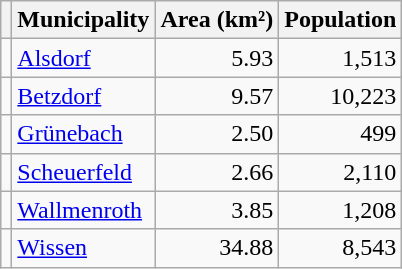<table class="wikitable sortable" style="text-align:right;">
<tr>
<th class="unsortable"></th>
<th>Municipality</th>
<th>Area (km²)</th>
<th>Population</th>
</tr>
<tr>
<td></td>
<td style="text-align:left;"><a href='#'>Alsdorf</a></td>
<td>5.93</td>
<td>1,513</td>
</tr>
<tr>
<td></td>
<td style="text-align:left;"><a href='#'>Betzdorf</a></td>
<td>9.57</td>
<td>10,223</td>
</tr>
<tr>
<td></td>
<td style="text-align:left;"><a href='#'>Grünebach</a></td>
<td>2.50</td>
<td>499</td>
</tr>
<tr>
<td></td>
<td style="text-align:left;"><a href='#'>Scheuerfeld</a></td>
<td>2.66</td>
<td>2,110</td>
</tr>
<tr>
<td></td>
<td style="text-align:left;"><a href='#'>Wallmenroth</a></td>
<td>3.85</td>
<td>1,208</td>
</tr>
<tr>
<td></td>
<td style="text-align:left;"><a href='#'>Wissen</a></td>
<td>34.88</td>
<td>8,543</td>
</tr>
</table>
